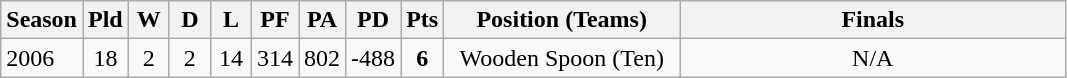<table class="wikitable" style="text-align:center;">
<tr>
<th width=30>Season</th>
<th width=20 abbr="Played">Pld</th>
<th width=20 abbr="Won">W</th>
<th width=20 abbr="Drawn">D</th>
<th width=20 abbr="Lost">L</th>
<th width=20 abbr="Points for">PF</th>
<th width=20 abbr="Points against">PA</th>
<th width=20 abbr="Points difference">PD</th>
<th width=20 abbr="Points">Pts</th>
<th width=150>Position (Teams)</th>
<th width=250>Finals</th>
</tr>
<tr>
<td style="text-align:left;">2006</td>
<td>18</td>
<td>2</td>
<td>2</td>
<td>14</td>
<td>314</td>
<td>802</td>
<td>-488</td>
<td><strong>6</strong></td>
<td>Wooden Spoon (Ten)</td>
<td>N/A</td>
</tr>
</table>
